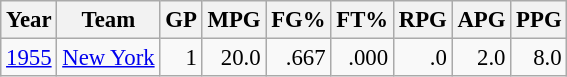<table class="wikitable sortable" style="font-size:95%; text-align:right;">
<tr>
<th>Year</th>
<th>Team</th>
<th>GP</th>
<th>MPG</th>
<th>FG%</th>
<th>FT%</th>
<th>RPG</th>
<th>APG</th>
<th>PPG</th>
</tr>
<tr>
<td style="text-align:left;"><a href='#'>1955</a></td>
<td style="text-align:left;"><a href='#'>New York</a></td>
<td>1</td>
<td>20.0</td>
<td>.667</td>
<td>.000</td>
<td>.0</td>
<td>2.0</td>
<td>8.0</td>
</tr>
</table>
